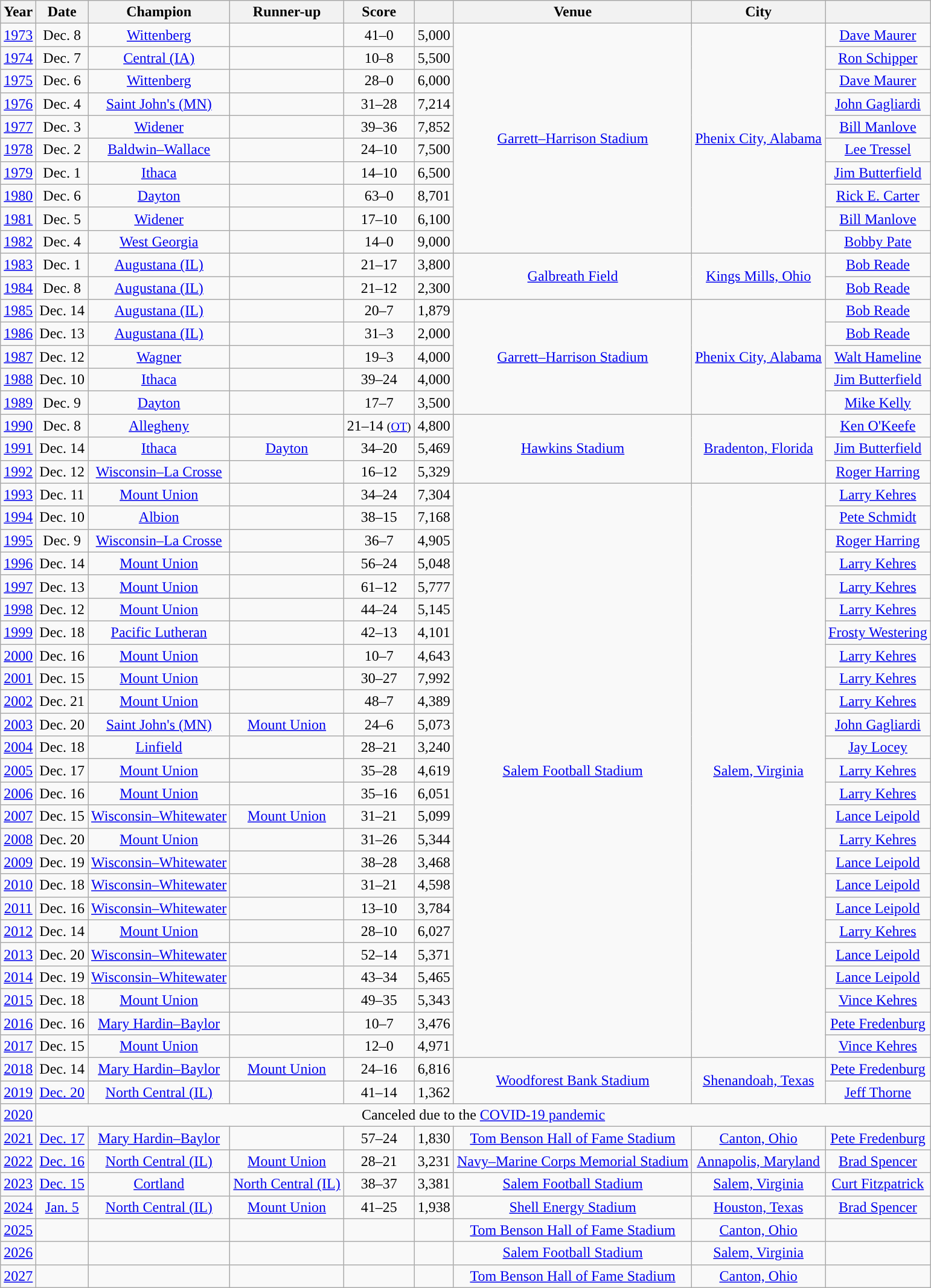<table class="wikitable sortable" style="text-align:center">
<tr>
<th width=px>Year</th>
<th width=px>Date</th>
<th width=px>Champion</th>
<th width=px>Runner-up</th>
<th width=px>Score</th>
<th width=px></th>
<th width=px>Venue</th>
<th width=px>City</th>
<th width=px></th>
</tr>
<tr>
<td><a href='#'>1973</a></td>
<td>Dec. 8</td>
<td><a href='#'>Wittenberg</a></td>
<td></td>
<td>41–0</td>
<td>5,000</td>
<td rowspan="10"><a href='#'>Garrett–Harrison Stadium</a></td>
<td rowspan="10"><a href='#'>Phenix City, Alabama</a></td>
<td><a href='#'>Dave Maurer</a></td>
</tr>
<tr>
<td><a href='#'>1974</a></td>
<td>Dec. 7</td>
<td><a href='#'>Central (IA)</a></td>
<td></td>
<td>10–8</td>
<td>5,500</td>
<td><a href='#'>Ron Schipper</a></td>
</tr>
<tr>
<td><a href='#'>1975</a></td>
<td>Dec. 6</td>
<td><a href='#'>Wittenberg</a></td>
<td></td>
<td>28–0</td>
<td>6,000</td>
<td><a href='#'>Dave Maurer</a></td>
</tr>
<tr>
<td><a href='#'>1976</a></td>
<td>Dec. 4</td>
<td><a href='#'>Saint John's (MN)</a></td>
<td></td>
<td>31–28</td>
<td>7,214</td>
<td><a href='#'>John Gagliardi</a></td>
</tr>
<tr>
<td><a href='#'>1977</a></td>
<td>Dec. 3</td>
<td><a href='#'>Widener</a></td>
<td></td>
<td>39–36</td>
<td>7,852</td>
<td><a href='#'>Bill Manlove</a></td>
</tr>
<tr>
<td><a href='#'>1978</a></td>
<td>Dec. 2</td>
<td><a href='#'>Baldwin–Wallace</a></td>
<td></td>
<td>24–10</td>
<td>7,500</td>
<td><a href='#'>Lee Tressel</a></td>
</tr>
<tr>
<td><a href='#'>1979</a></td>
<td>Dec. 1</td>
<td><a href='#'>Ithaca</a></td>
<td></td>
<td>14–10</td>
<td>6,500</td>
<td><a href='#'>Jim Butterfield</a></td>
</tr>
<tr>
<td><a href='#'>1980</a></td>
<td>Dec. 6</td>
<td><a href='#'>Dayton</a></td>
<td></td>
<td>63–0</td>
<td>8,701</td>
<td><a href='#'>Rick E. Carter</a></td>
</tr>
<tr>
<td><a href='#'>1981</a></td>
<td>Dec. 5</td>
<td><a href='#'>Widener</a></td>
<td></td>
<td>17–10</td>
<td>6,100</td>
<td><a href='#'>Bill Manlove</a></td>
</tr>
<tr>
<td><a href='#'>1982</a></td>
<td>Dec. 4</td>
<td><a href='#'>West Georgia</a></td>
<td></td>
<td>14–0</td>
<td>9,000</td>
<td><a href='#'>Bobby Pate</a></td>
</tr>
<tr>
<td><a href='#'>1983</a></td>
<td>Dec. 1</td>
<td><a href='#'>Augustana (IL)</a></td>
<td></td>
<td>21–17</td>
<td>3,800</td>
<td rowspan="2"><a href='#'>Galbreath Field</a></td>
<td rowspan="2"><a href='#'>Kings Mills, Ohio</a></td>
<td><a href='#'>Bob Reade</a></td>
</tr>
<tr>
<td><a href='#'>1984</a></td>
<td>Dec. 8</td>
<td><a href='#'>Augustana (IL)</a></td>
<td></td>
<td>21–12</td>
<td>2,300</td>
<td><a href='#'>Bob Reade</a></td>
</tr>
<tr>
<td><a href='#'>1985</a></td>
<td>Dec. 14</td>
<td><a href='#'>Augustana (IL)</a></td>
<td></td>
<td>20–7</td>
<td>1,879</td>
<td rowspan="5"><a href='#'>Garrett–Harrison Stadium</a></td>
<td rowspan="5"><a href='#'>Phenix City, Alabama</a></td>
<td><a href='#'>Bob Reade</a></td>
</tr>
<tr>
<td><a href='#'>1986</a></td>
<td>Dec. 13</td>
<td><a href='#'>Augustana (IL)</a></td>
<td></td>
<td>31–3</td>
<td>2,000</td>
<td><a href='#'>Bob Reade</a></td>
</tr>
<tr>
<td><a href='#'>1987</a></td>
<td>Dec. 12</td>
<td><a href='#'>Wagner</a></td>
<td></td>
<td>19–3</td>
<td>4,000</td>
<td><a href='#'>Walt Hameline</a></td>
</tr>
<tr>
<td><a href='#'>1988</a></td>
<td>Dec. 10</td>
<td><a href='#'>Ithaca</a></td>
<td></td>
<td>39–24</td>
<td>4,000</td>
<td><a href='#'>Jim Butterfield</a></td>
</tr>
<tr>
<td><a href='#'>1989</a></td>
<td>Dec. 9</td>
<td><a href='#'>Dayton</a></td>
<td></td>
<td>17–7</td>
<td>3,500</td>
<td><a href='#'>Mike Kelly</a></td>
</tr>
<tr>
<td><a href='#'>1990</a></td>
<td>Dec. 8</td>
<td><a href='#'>Allegheny</a></td>
<td></td>
<td>21–14 <small>(<a href='#'>OT</a>)</small></td>
<td>4,800</td>
<td rowspan="3"><a href='#'>Hawkins Stadium</a></td>
<td rowspan="3"><a href='#'>Bradenton, Florida</a></td>
<td><a href='#'>Ken O'Keefe</a></td>
</tr>
<tr>
<td><a href='#'>1991</a></td>
<td>Dec. 14</td>
<td><a href='#'>Ithaca</a></td>
<td><a href='#'>Dayton</a></td>
<td>34–20</td>
<td>5,469</td>
<td><a href='#'>Jim Butterfield</a></td>
</tr>
<tr>
<td><a href='#'>1992</a></td>
<td>Dec. 12</td>
<td><a href='#'>Wisconsin–La Crosse</a></td>
<td></td>
<td>16–12</td>
<td>5,329</td>
<td><a href='#'>Roger Harring</a></td>
</tr>
<tr>
<td><a href='#'>1993</a></td>
<td>Dec. 11</td>
<td><a href='#'>Mount Union</a></td>
<td></td>
<td>34–24</td>
<td>7,304</td>
<td rowspan="25"><a href='#'>Salem Football Stadium</a></td>
<td rowspan="25"><a href='#'>Salem, Virginia</a></td>
<td><a href='#'>Larry Kehres</a></td>
</tr>
<tr>
<td><a href='#'>1994</a></td>
<td>Dec. 10</td>
<td><a href='#'>Albion</a></td>
<td></td>
<td>38–15</td>
<td>7,168</td>
<td><a href='#'>Pete Schmidt</a></td>
</tr>
<tr>
<td><a href='#'>1995</a></td>
<td>Dec. 9</td>
<td><a href='#'>Wisconsin–La Crosse</a></td>
<td></td>
<td>36–7</td>
<td>4,905</td>
<td><a href='#'>Roger Harring</a></td>
</tr>
<tr>
<td><a href='#'>1996</a></td>
<td>Dec. 14</td>
<td><a href='#'>Mount Union</a></td>
<td></td>
<td>56–24</td>
<td>5,048</td>
<td><a href='#'>Larry Kehres</a></td>
</tr>
<tr>
<td><a href='#'>1997</a></td>
<td>Dec. 13</td>
<td><a href='#'>Mount Union</a></td>
<td></td>
<td>61–12</td>
<td>5,777</td>
<td><a href='#'>Larry Kehres</a></td>
</tr>
<tr>
<td><a href='#'>1998</a></td>
<td>Dec. 12</td>
<td><a href='#'>Mount Union</a></td>
<td></td>
<td>44–24</td>
<td>5,145</td>
<td><a href='#'>Larry Kehres</a></td>
</tr>
<tr>
<td><a href='#'>1999</a></td>
<td>Dec. 18</td>
<td><a href='#'>Pacific Lutheran</a></td>
<td></td>
<td>42–13</td>
<td>4,101</td>
<td><a href='#'>Frosty Westering</a></td>
</tr>
<tr>
<td><a href='#'>2000</a></td>
<td>Dec. 16</td>
<td><a href='#'>Mount Union</a></td>
<td></td>
<td>10–7</td>
<td>4,643</td>
<td><a href='#'>Larry Kehres</a></td>
</tr>
<tr>
<td><a href='#'>2001</a></td>
<td>Dec. 15</td>
<td><a href='#'>Mount Union</a></td>
<td></td>
<td>30–27</td>
<td>7,992</td>
<td><a href='#'>Larry Kehres</a></td>
</tr>
<tr>
<td><a href='#'>2002</a></td>
<td>Dec. 21</td>
<td><a href='#'>Mount Union</a></td>
<td></td>
<td>48–7</td>
<td>4,389</td>
<td><a href='#'>Larry Kehres</a></td>
</tr>
<tr>
<td><a href='#'>2003</a></td>
<td>Dec. 20</td>
<td><a href='#'>Saint John's (MN)</a></td>
<td><a href='#'>Mount Union</a></td>
<td>24–6</td>
<td>5,073</td>
<td><a href='#'>John Gagliardi</a></td>
</tr>
<tr>
<td><a href='#'>2004</a></td>
<td>Dec. 18</td>
<td><a href='#'>Linfield</a></td>
<td></td>
<td>28–21</td>
<td>3,240</td>
<td><a href='#'>Jay Locey</a></td>
</tr>
<tr>
<td><a href='#'>2005</a></td>
<td>Dec. 17</td>
<td><a href='#'>Mount Union</a></td>
<td></td>
<td>35–28</td>
<td>4,619</td>
<td><a href='#'>Larry Kehres</a></td>
</tr>
<tr>
<td><a href='#'>2006</a></td>
<td>Dec. 16</td>
<td><a href='#'>Mount Union</a></td>
<td></td>
<td>35–16</td>
<td>6,051</td>
<td><a href='#'>Larry Kehres</a></td>
</tr>
<tr>
<td><a href='#'>2007</a></td>
<td>Dec. 15</td>
<td><a href='#'>Wisconsin–Whitewater</a></td>
<td><a href='#'>Mount Union</a></td>
<td>31–21</td>
<td>5,099</td>
<td><a href='#'>Lance Leipold</a></td>
</tr>
<tr>
<td><a href='#'>2008</a></td>
<td>Dec. 20</td>
<td><a href='#'>Mount Union</a></td>
<td></td>
<td>31–26</td>
<td>5,344</td>
<td><a href='#'>Larry Kehres</a></td>
</tr>
<tr>
<td><a href='#'>2009</a></td>
<td>Dec. 19</td>
<td><a href='#'>Wisconsin–Whitewater</a></td>
<td></td>
<td>38–28</td>
<td>3,468</td>
<td><a href='#'>Lance Leipold</a></td>
</tr>
<tr>
<td><a href='#'>2010</a></td>
<td>Dec. 18</td>
<td><a href='#'>Wisconsin–Whitewater</a></td>
<td></td>
<td>31–21</td>
<td>4,598</td>
<td><a href='#'>Lance Leipold</a></td>
</tr>
<tr>
<td><a href='#'>2011</a></td>
<td>Dec. 16</td>
<td><a href='#'>Wisconsin–Whitewater</a></td>
<td></td>
<td>13–10</td>
<td>3,784</td>
<td><a href='#'>Lance Leipold</a></td>
</tr>
<tr>
<td><a href='#'>2012</a></td>
<td>Dec. 14</td>
<td><a href='#'>Mount Union</a></td>
<td></td>
<td>28–10</td>
<td>6,027</td>
<td><a href='#'>Larry Kehres</a></td>
</tr>
<tr>
<td><a href='#'>2013</a></td>
<td>Dec. 20</td>
<td><a href='#'>Wisconsin–Whitewater</a></td>
<td></td>
<td>52–14</td>
<td>5,371</td>
<td><a href='#'>Lance Leipold</a></td>
</tr>
<tr>
<td><a href='#'>2014</a></td>
<td>Dec. 19</td>
<td><a href='#'>Wisconsin–Whitewater</a></td>
<td></td>
<td>43–34</td>
<td>5,465</td>
<td><a href='#'>Lance Leipold</a></td>
</tr>
<tr>
<td><a href='#'>2015</a></td>
<td>Dec. 18</td>
<td><a href='#'>Mount Union</a></td>
<td></td>
<td>49–35</td>
<td>5,343</td>
<td><a href='#'>Vince Kehres</a></td>
</tr>
<tr>
<td><a href='#'>2016</a></td>
<td>Dec. 16</td>
<td><a href='#'>Mary Hardin–Baylor</a></td>
<td></td>
<td>10–7</td>
<td>3,476</td>
<td><a href='#'>Pete Fredenburg</a></td>
</tr>
<tr>
<td><a href='#'>2017</a></td>
<td>Dec. 15</td>
<td><a href='#'>Mount Union</a></td>
<td></td>
<td>12–0</td>
<td>4,971</td>
<td><a href='#'>Vince Kehres</a></td>
</tr>
<tr>
<td><a href='#'>2018</a></td>
<td>Dec. 14</td>
<td><a href='#'>Mary Hardin–Baylor</a></td>
<td><a href='#'>Mount Union</a></td>
<td>24–16</td>
<td>6,816</td>
<td rowspan="2"><a href='#'>Woodforest Bank Stadium</a></td>
<td rowspan="2"><a href='#'>Shenandoah, Texas</a></td>
<td><a href='#'>Pete Fredenburg</a></td>
</tr>
<tr>
<td><a href='#'>2019</a></td>
<td><a href='#'>Dec. 20</a></td>
<td><a href='#'>North Central (IL)</a></td>
<td></td>
<td>41–14</td>
<td>1,362</td>
<td><a href='#'>Jeff Thorne</a></td>
</tr>
<tr>
<td><a href='#'>2020</a></td>
<td colspan="8">Canceled due to the <a href='#'>COVID-19 pandemic</a></td>
</tr>
<tr>
<td><a href='#'>2021</a></td>
<td><a href='#'>Dec. 17</a></td>
<td><a href='#'>Mary Hardin–Baylor</a></td>
<td></td>
<td>57–24</td>
<td>1,830</td>
<td><a href='#'>Tom Benson Hall of Fame Stadium</a></td>
<td><a href='#'>Canton, Ohio</a></td>
<td><a href='#'>Pete Fredenburg</a></td>
</tr>
<tr>
<td><a href='#'>2022</a></td>
<td><a href='#'>Dec. 16</a></td>
<td><a href='#'>North Central (IL)</a></td>
<td><a href='#'>Mount Union</a></td>
<td>28–21</td>
<td>3,231</td>
<td><a href='#'>Navy–Marine Corps Memorial Stadium</a></td>
<td><a href='#'>Annapolis, Maryland</a></td>
<td><a href='#'>Brad Spencer</a></td>
</tr>
<tr>
<td><a href='#'>2023</a></td>
<td><a href='#'>Dec. 15</a></td>
<td><a href='#'>Cortland</a></td>
<td><a href='#'>North Central (IL)</a></td>
<td>38–37</td>
<td>3,381</td>
<td><a href='#'>Salem Football Stadium</a></td>
<td><a href='#'>Salem, Virginia</a></td>
<td><a href='#'>Curt Fitzpatrick</a></td>
</tr>
<tr>
<td><a href='#'>2024</a></td>
<td><a href='#'>Jan. 5</a></td>
<td><a href='#'>North Central (IL)</a></td>
<td><a href='#'>Mount Union</a></td>
<td>41–25</td>
<td>1,938</td>
<td><a href='#'>Shell Energy Stadium</a></td>
<td><a href='#'>Houston, Texas</a></td>
<td><a href='#'>Brad Spencer</a></td>
</tr>
<tr>
<td><a href='#'>2025</a></td>
<td></td>
<td></td>
<td></td>
<td></td>
<td></td>
<td><a href='#'>Tom Benson Hall of Fame Stadium</a></td>
<td><a href='#'>Canton, Ohio</a></td>
<td></td>
</tr>
<tr>
<td><a href='#'>2026</a></td>
<td></td>
<td></td>
<td></td>
<td></td>
<td></td>
<td><a href='#'>Salem Football Stadium</a></td>
<td><a href='#'>Salem, Virginia</a></td>
<td></td>
</tr>
<tr>
<td><a href='#'>2027</a></td>
<td></td>
<td></td>
<td></td>
<td></td>
<td></td>
<td><a href='#'>Tom Benson Hall of Fame Stadium</a></td>
<td><a href='#'>Canton, Ohio</a></td>
<td></td>
</tr>
</table>
